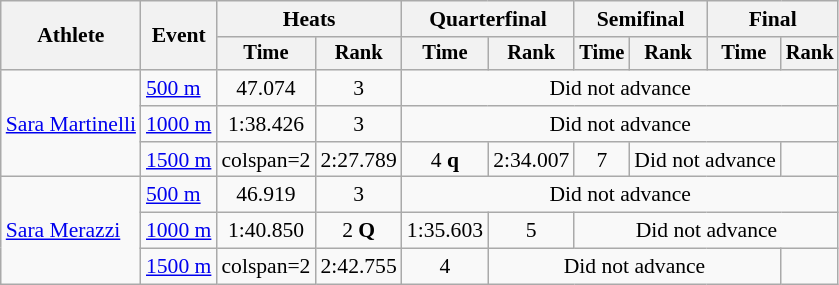<table class="wikitable" style="font-size:90%">
<tr>
<th rowspan=2>Athlete</th>
<th rowspan=2>Event</th>
<th colspan=2>Heats</th>
<th colspan=2>Quarterfinal</th>
<th colspan=2>Semifinal</th>
<th colspan=2>Final</th>
</tr>
<tr style="font-size:95%">
<th>Time</th>
<th>Rank</th>
<th>Time</th>
<th>Rank</th>
<th>Time</th>
<th>Rank</th>
<th>Time</th>
<th>Rank</th>
</tr>
<tr align=center>
<td align=left rowspan=3><a href='#'>Sara Martinelli</a></td>
<td align=left><a href='#'>500 m</a></td>
<td>47.074</td>
<td>3</td>
<td colspan=6>Did not advance</td>
</tr>
<tr align=center>
<td align=left><a href='#'>1000 m</a></td>
<td>1:38.426</td>
<td>3</td>
<td colspan=6>Did not advance</td>
</tr>
<tr align=center>
<td align=left><a href='#'>1500 m</a></td>
<td>colspan=2</td>
<td>2:27.789</td>
<td>4 <strong>q</strong></td>
<td>2:34.007</td>
<td>7</td>
<td colspan=2>Did not advance</td>
</tr>
<tr align=center>
<td align=left rowspan=3><a href='#'>Sara Merazzi</a></td>
<td align=left><a href='#'>500 m</a></td>
<td>46.919</td>
<td>3</td>
<td colspan=6>Did not advance</td>
</tr>
<tr align=center>
<td align=left><a href='#'>1000 m</a></td>
<td>1:40.850</td>
<td>2 <strong>Q</strong></td>
<td>1:35.603</td>
<td>5</td>
<td colspan=4>Did not advance</td>
</tr>
<tr align=center>
<td align=left><a href='#'>1500 m</a></td>
<td>colspan=2</td>
<td>2:42.755</td>
<td>4</td>
<td colspan=4>Did not advance</td>
</tr>
</table>
